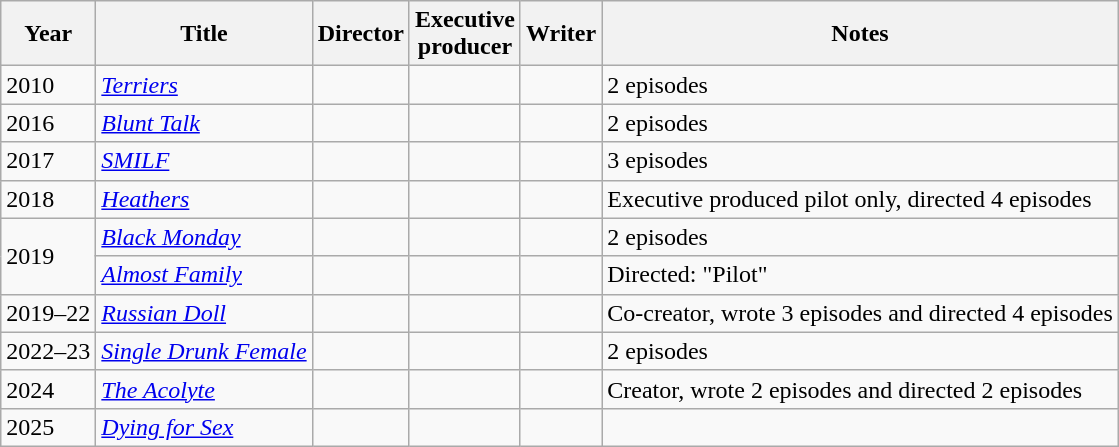<table class="wikitable">
<tr>
<th>Year</th>
<th>Title</th>
<th>Director</th>
<th>Executive<br>producer</th>
<th>Writer</th>
<th>Notes</th>
</tr>
<tr>
<td>2010</td>
<td><em><a href='#'>Terriers</a></em></td>
<td></td>
<td></td>
<td></td>
<td>2 episodes</td>
</tr>
<tr>
<td>2016</td>
<td><em><a href='#'>Blunt Talk</a></em></td>
<td></td>
<td></td>
<td></td>
<td>2 episodes</td>
</tr>
<tr>
<td>2017</td>
<td><em><a href='#'>SMILF</a></em></td>
<td></td>
<td></td>
<td></td>
<td>3 episodes</td>
</tr>
<tr>
<td>2018</td>
<td><em><a href='#'>Heathers</a></em></td>
<td></td>
<td></td>
<td></td>
<td>Executive produced pilot only, directed 4 episodes</td>
</tr>
<tr>
<td rowspaN=2>2019</td>
<td><em><a href='#'>Black Monday</a></em></td>
<td></td>
<td></td>
<td></td>
<td>2 episodes</td>
</tr>
<tr>
<td><em><a href='#'>Almost Family</a></em></td>
<td></td>
<td></td>
<td></td>
<td>Directed: "Pilot"</td>
</tr>
<tr>
<td>2019–22</td>
<td><em><a href='#'>Russian Doll</a></em></td>
<td></td>
<td></td>
<td></td>
<td>Co-creator, wrote 3 episodes and directed 4 episodes</td>
</tr>
<tr>
<td>2022–23</td>
<td><em><a href='#'>Single Drunk Female</a></em></td>
<td></td>
<td></td>
<td></td>
<td>2 episodes</td>
</tr>
<tr>
<td>2024</td>
<td><em><a href='#'>The Acolyte</a></em></td>
<td></td>
<td></td>
<td></td>
<td>Creator, wrote 2 episodes and directed 2 episodes</td>
</tr>
<tr>
<td>2025</td>
<td><em><a href='#'>Dying for Sex</a></em></td>
<td></td>
<td></td>
<td></td>
<td></td>
</tr>
</table>
